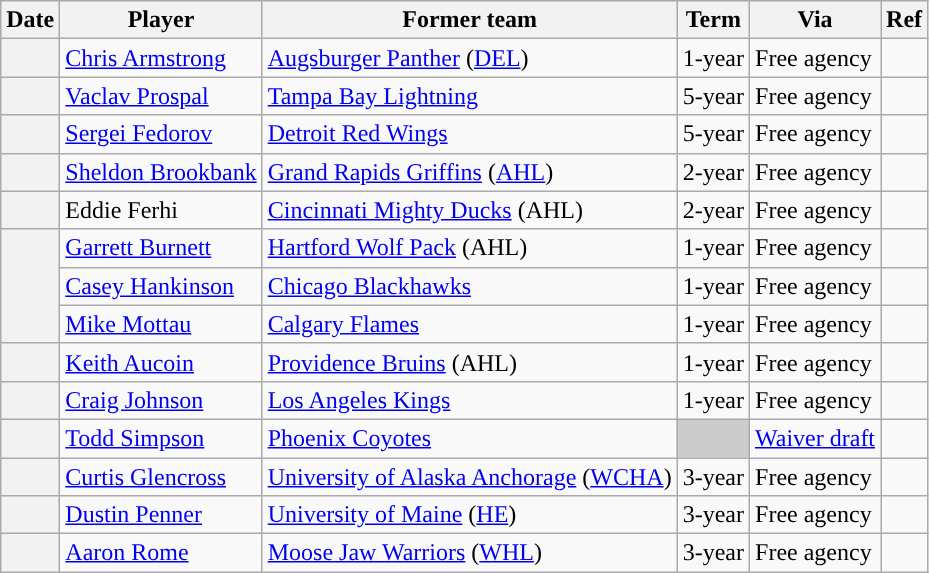<table class="wikitable plainrowheaders">
<tr style="background:#ddd; text-align:center;">
<th>Date</th>
<th>Player</th>
<th>Former team</th>
<th>Term</th>
<th>Via</th>
<th>Ref</th>
</tr>
<tr>
<th scope="row"></th>
<td><a href='#'>Chris Armstrong</a></td>
<td><a href='#'>Augsburger Panther</a> (<a href='#'>DEL</a>)</td>
<td>1-year</td>
<td>Free agency</td>
<td></td>
</tr>
<tr>
<th scope="row"></th>
<td><a href='#'>Vaclav Prospal</a></td>
<td><a href='#'>Tampa Bay Lightning</a></td>
<td>5-year</td>
<td>Free agency</td>
<td></td>
</tr>
<tr>
<th scope="row"></th>
<td><a href='#'>Sergei Fedorov</a></td>
<td><a href='#'>Detroit Red Wings</a></td>
<td>5-year</td>
<td>Free agency</td>
<td></td>
</tr>
<tr>
<th scope="row"></th>
<td><a href='#'>Sheldon Brookbank</a></td>
<td><a href='#'>Grand Rapids Griffins</a> (<a href='#'>AHL</a>)</td>
<td>2-year</td>
<td>Free agency</td>
<td></td>
</tr>
<tr>
<th scope="row"></th>
<td>Eddie Ferhi</td>
<td><a href='#'>Cincinnati Mighty Ducks</a> (AHL)</td>
<td>2-year</td>
<td>Free agency</td>
<td></td>
</tr>
<tr>
<th scope="row" rowspan=3></th>
<td><a href='#'>Garrett Burnett</a></td>
<td><a href='#'>Hartford Wolf Pack</a> (AHL)</td>
<td>1-year</td>
<td>Free agency</td>
<td></td>
</tr>
<tr>
<td><a href='#'>Casey Hankinson</a></td>
<td><a href='#'>Chicago Blackhawks</a></td>
<td>1-year</td>
<td>Free agency</td>
<td></td>
</tr>
<tr>
<td><a href='#'>Mike Mottau</a></td>
<td><a href='#'>Calgary Flames</a></td>
<td>1-year</td>
<td>Free agency</td>
<td></td>
</tr>
<tr>
<th scope="row"></th>
<td><a href='#'>Keith Aucoin</a></td>
<td><a href='#'>Providence Bruins</a> (AHL)</td>
<td>1-year</td>
<td>Free agency</td>
<td></td>
</tr>
<tr>
<th scope="row"></th>
<td><a href='#'>Craig Johnson</a></td>
<td><a href='#'>Los Angeles Kings</a></td>
<td>1-year</td>
<td>Free agency</td>
<td></td>
</tr>
<tr>
<th scope="row"></th>
<td><a href='#'>Todd Simpson</a></td>
<td><a href='#'>Phoenix Coyotes</a></td>
<td style="background:#ccc"></td>
<td><a href='#'>Waiver draft</a></td>
<td></td>
</tr>
<tr>
<th scope="row"></th>
<td><a href='#'>Curtis Glencross</a></td>
<td><a href='#'>University of Alaska Anchorage</a> (<a href='#'>WCHA</a>)</td>
<td>3-year</td>
<td>Free agency</td>
<td></td>
</tr>
<tr>
<th scope="row"></th>
<td><a href='#'>Dustin Penner</a></td>
<td><a href='#'>University of Maine</a> (<a href='#'>HE</a>)</td>
<td>3-year</td>
<td>Free agency</td>
<td></td>
</tr>
<tr>
<th scope="row"></th>
<td><a href='#'>Aaron Rome</a></td>
<td><a href='#'>Moose Jaw Warriors</a> (<a href='#'>WHL</a>)</td>
<td>3-year</td>
<td>Free agency</td>
<td></td>
</tr>
</table>
